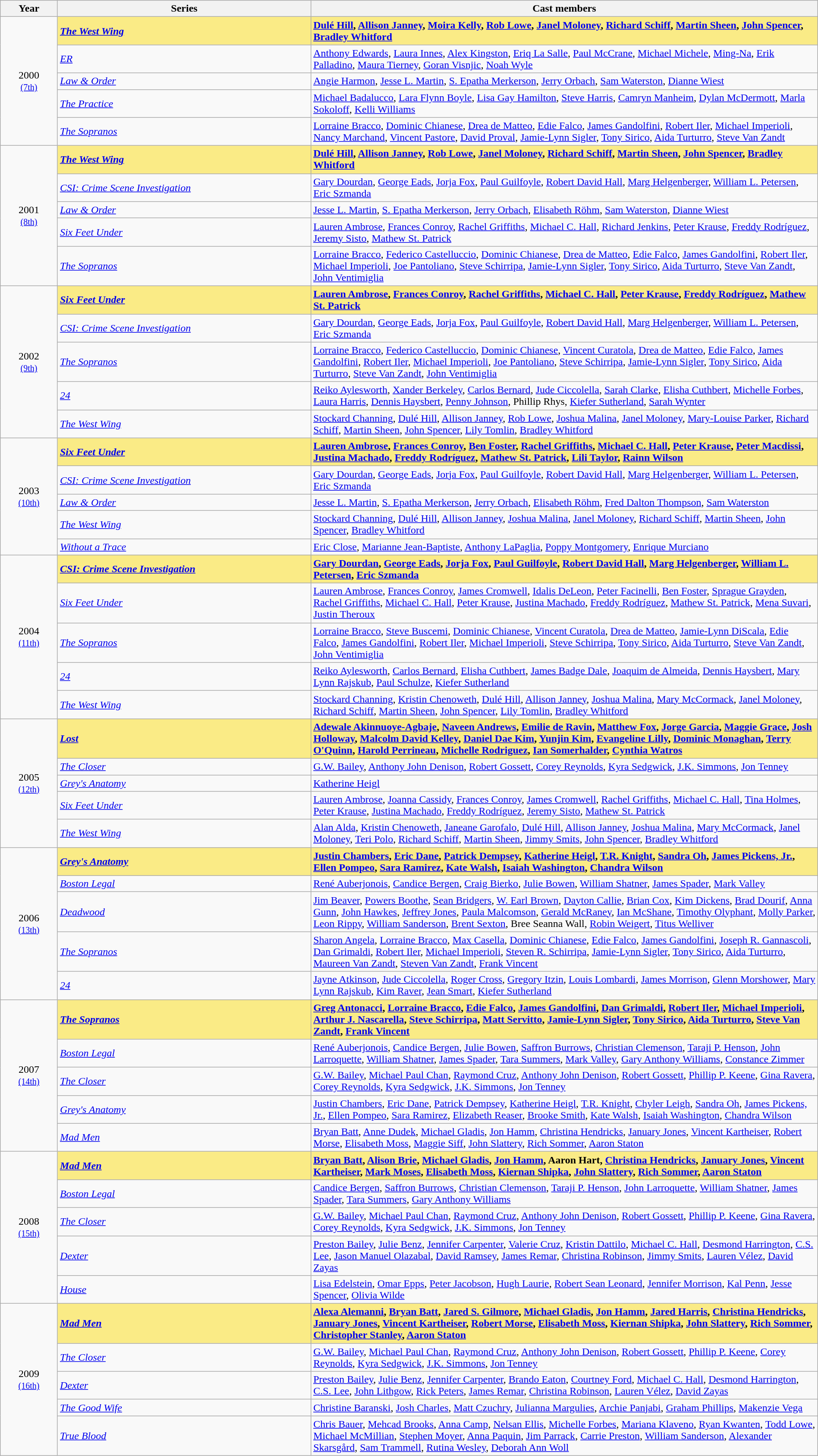<table class="wikitable" width="100%" cellpadding="5">
<tr>
<th width="7%">Year</th>
<th width="31%">Series</th>
<th width="62%">Cast members</th>
</tr>
<tr>
<td rowspan="5" align="center">2000<br><small><a href='#'>(7th)</a> </small></td>
<td style="background:#FAEB86;"><strong><em><a href='#'>The West Wing</a></em></strong></td>
<td style="background:#FAEB86;"><strong><a href='#'>Dulé Hill</a>, <a href='#'>Allison Janney</a>, <a href='#'>Moira Kelly</a>, <a href='#'>Rob Lowe</a>, <a href='#'>Janel Moloney</a>, <a href='#'>Richard Schiff</a>, <a href='#'>Martin Sheen</a>, <a href='#'>John Spencer</a>, <a href='#'>Bradley Whitford</a></strong></td>
</tr>
<tr>
<td><em><a href='#'>ER</a></em></td>
<td><a href='#'>Anthony Edwards</a>, <a href='#'>Laura Innes</a>, <a href='#'>Alex Kingston</a>, <a href='#'>Eriq La Salle</a>, <a href='#'>Paul McCrane</a>, <a href='#'>Michael Michele</a>, <a href='#'>Ming-Na</a>, <a href='#'>Erik Palladino</a>, <a href='#'>Maura Tierney</a>, <a href='#'>Goran Visnjic</a>, <a href='#'>Noah Wyle</a></td>
</tr>
<tr>
<td><em><a href='#'>Law & Order</a></em></td>
<td><a href='#'>Angie Harmon</a>, <a href='#'>Jesse L. Martin</a>, <a href='#'>S. Epatha Merkerson</a>, <a href='#'>Jerry Orbach</a>, <a href='#'>Sam Waterston</a>, <a href='#'>Dianne Wiest</a></td>
</tr>
<tr>
<td><em><a href='#'>The Practice</a></em></td>
<td><a href='#'>Michael Badalucco</a>, <a href='#'>Lara Flynn Boyle</a>, <a href='#'>Lisa Gay Hamilton</a>, <a href='#'>Steve Harris</a>, <a href='#'>Camryn Manheim</a>, <a href='#'>Dylan McDermott</a>, <a href='#'>Marla Sokoloff</a>, <a href='#'>Kelli Williams</a></td>
</tr>
<tr>
<td><em><a href='#'>The Sopranos</a></em></td>
<td><a href='#'>Lorraine Bracco</a>, <a href='#'>Dominic Chianese</a>, <a href='#'>Drea de Matteo</a>, <a href='#'>Edie Falco</a>, <a href='#'>James Gandolfini</a>, <a href='#'>Robert Iler</a>, <a href='#'>Michael Imperioli</a>, <a href='#'>Nancy Marchand</a>, <a href='#'>Vincent Pastore</a>, <a href='#'>David Proval</a>, <a href='#'>Jamie-Lynn Sigler</a>, <a href='#'>Tony Sirico</a>, <a href='#'>Aida Turturro</a>, <a href='#'>Steve Van Zandt</a></td>
</tr>
<tr>
<td rowspan="5" align="center">2001<br><small><a href='#'>(8th)</a> </small></td>
<td style="background:#FAEB86;"><strong><em><a href='#'>The West Wing</a></em></strong></td>
<td style="background:#FAEB86;"><strong><a href='#'>Dulé Hill</a>, <a href='#'>Allison Janney</a>, <a href='#'>Rob Lowe</a>, <a href='#'>Janel Moloney</a>, <a href='#'>Richard Schiff</a>, <a href='#'>Martin Sheen</a>, <a href='#'>John Spencer</a>, <a href='#'>Bradley Whitford</a></strong></td>
</tr>
<tr>
<td><em><a href='#'>CSI: Crime Scene Investigation</a></em></td>
<td><a href='#'>Gary Dourdan</a>, <a href='#'>George Eads</a>, <a href='#'>Jorja Fox</a>, <a href='#'>Paul Guilfoyle</a>, <a href='#'>Robert David Hall</a>, <a href='#'>Marg Helgenberger</a>, <a href='#'>William L. Petersen</a>, <a href='#'>Eric Szmanda</a></td>
</tr>
<tr>
<td><em><a href='#'>Law & Order</a></em></td>
<td><a href='#'>Jesse L. Martin</a>, <a href='#'>S. Epatha Merkerson</a>, <a href='#'>Jerry Orbach</a>, <a href='#'>Elisabeth Röhm</a>, <a href='#'>Sam Waterston</a>, <a href='#'>Dianne Wiest</a></td>
</tr>
<tr>
<td><em><a href='#'>Six Feet Under</a></em></td>
<td><a href='#'>Lauren Ambrose</a>, <a href='#'>Frances Conroy</a>, <a href='#'>Rachel Griffiths</a>, <a href='#'>Michael C. Hall</a>, <a href='#'>Richard Jenkins</a>, <a href='#'>Peter Krause</a>, <a href='#'>Freddy Rodríguez</a>, <a href='#'>Jeremy Sisto</a>, <a href='#'>Mathew St. Patrick</a></td>
</tr>
<tr>
<td><em><a href='#'>The Sopranos</a></em></td>
<td><a href='#'>Lorraine Bracco</a>, <a href='#'>Federico Castelluccio</a>, <a href='#'>Dominic Chianese</a>, <a href='#'>Drea de Matteo</a>, <a href='#'>Edie Falco</a>, <a href='#'>James Gandolfini</a>, <a href='#'>Robert Iler</a>, <a href='#'>Michael Imperioli</a>, <a href='#'>Joe Pantoliano</a>, <a href='#'>Steve Schirripa</a>, <a href='#'>Jamie-Lynn Sigler</a>, <a href='#'>Tony Sirico</a>, <a href='#'>Aida Turturro</a>, <a href='#'>Steve Van Zandt</a>, <a href='#'>John Ventimiglia</a></td>
</tr>
<tr>
<td rowspan="5" align="center">2002<br><small><a href='#'>(9th)</a> </small></td>
<td style="background:#FAEB86;"><strong><em><a href='#'>Six Feet Under</a></em></strong></td>
<td style="background:#FAEB86;"><strong><a href='#'>Lauren Ambrose</a>, <a href='#'>Frances Conroy</a>, <a href='#'>Rachel Griffiths</a>, <a href='#'>Michael C. Hall</a>, <a href='#'>Peter Krause</a>, <a href='#'>Freddy Rodríguez</a>, <a href='#'>Mathew St. Patrick</a></strong></td>
</tr>
<tr>
<td><em><a href='#'>CSI: Crime Scene Investigation</a></em></td>
<td><a href='#'>Gary Dourdan</a>, <a href='#'>George Eads</a>, <a href='#'>Jorja Fox</a>, <a href='#'>Paul Guilfoyle</a>, <a href='#'>Robert David Hall</a>, <a href='#'>Marg Helgenberger</a>, <a href='#'>William L. Petersen</a>, <a href='#'>Eric Szmanda</a></td>
</tr>
<tr>
<td><em><a href='#'>The Sopranos</a></em></td>
<td><a href='#'>Lorraine Bracco</a>, <a href='#'>Federico Castelluccio</a>, <a href='#'>Dominic Chianese</a>, <a href='#'>Vincent Curatola</a>, <a href='#'>Drea de Matteo</a>, <a href='#'>Edie Falco</a>, <a href='#'>James Gandolfini</a>, <a href='#'>Robert Iler</a>, <a href='#'>Michael Imperioli</a>, <a href='#'>Joe Pantoliano</a>, <a href='#'>Steve Schirripa</a>, <a href='#'>Jamie-Lynn Sigler</a>, <a href='#'>Tony Sirico</a>, <a href='#'>Aida Turturro</a>, <a href='#'>Steve Van Zandt</a>, <a href='#'>John Ventimiglia</a></td>
</tr>
<tr>
<td><em><a href='#'>24</a></em></td>
<td><a href='#'>Reiko Aylesworth</a>, <a href='#'>Xander Berkeley</a>, <a href='#'>Carlos Bernard</a>, <a href='#'>Jude Ciccolella</a>, <a href='#'>Sarah Clarke</a>, <a href='#'>Elisha Cuthbert</a>, <a href='#'>Michelle Forbes</a>, <a href='#'>Laura Harris</a>, <a href='#'>Dennis Haysbert</a>, <a href='#'>Penny Johnson</a>, Phillip Rhys, <a href='#'>Kiefer Sutherland</a>, <a href='#'>Sarah Wynter</a></td>
</tr>
<tr>
<td><em><a href='#'>The West Wing</a></em></td>
<td><a href='#'>Stockard Channing</a>, <a href='#'>Dulé Hill</a>, <a href='#'>Allison Janney</a>, <a href='#'>Rob Lowe</a>, <a href='#'>Joshua Malina</a>, <a href='#'>Janel Moloney</a>, <a href='#'>Mary-Louise Parker</a>, <a href='#'>Richard Schiff</a>, <a href='#'>Martin Sheen</a>, <a href='#'>John Spencer</a>, <a href='#'>Lily Tomlin</a>, <a href='#'>Bradley Whitford</a></td>
</tr>
<tr>
<td rowspan="5" align="center">2003<br><small><a href='#'>(10th)</a> </small></td>
<td style="background:#FAEB86;"><strong><em><a href='#'>Six Feet Under</a></em></strong></td>
<td style="background:#FAEB86;"><strong><a href='#'>Lauren Ambrose</a>, <a href='#'>Frances Conroy</a>, <a href='#'>Ben Foster</a>, <a href='#'>Rachel Griffiths</a>, <a href='#'>Michael C. Hall</a>, <a href='#'>Peter Krause</a>, <a href='#'>Peter Macdissi</a>, <a href='#'>Justina Machado</a>, <a href='#'>Freddy Rodríguez</a>, <a href='#'>Mathew St. Patrick</a>, <a href='#'>Lili Taylor</a>, <a href='#'>Rainn Wilson</a></strong></td>
</tr>
<tr>
<td><em><a href='#'>CSI: Crime Scene Investigation</a></em></td>
<td><a href='#'>Gary Dourdan</a>, <a href='#'>George Eads</a>, <a href='#'>Jorja Fox</a>, <a href='#'>Paul Guilfoyle</a>, <a href='#'>Robert David Hall</a>, <a href='#'>Marg Helgenberger</a>, <a href='#'>William L. Petersen</a>, <a href='#'>Eric Szmanda</a></td>
</tr>
<tr>
<td><em><a href='#'>Law & Order</a></em></td>
<td><a href='#'>Jesse L. Martin</a>, <a href='#'>S. Epatha Merkerson</a>, <a href='#'>Jerry Orbach</a>, <a href='#'>Elisabeth Röhm</a>, <a href='#'>Fred Dalton Thompson</a>, <a href='#'>Sam Waterston</a></td>
</tr>
<tr>
<td><em><a href='#'>The West Wing</a></em></td>
<td><a href='#'>Stockard Channing</a>, <a href='#'>Dulé Hill</a>, <a href='#'>Allison Janney</a>, <a href='#'>Joshua Malina</a>, <a href='#'>Janel Moloney</a>, <a href='#'>Richard Schiff</a>, <a href='#'>Martin Sheen</a>, <a href='#'>John Spencer</a>, <a href='#'>Bradley Whitford</a></td>
</tr>
<tr>
<td><em><a href='#'>Without a Trace</a></em></td>
<td><a href='#'>Eric Close</a>, <a href='#'>Marianne Jean-Baptiste</a>, <a href='#'>Anthony LaPaglia</a>, <a href='#'>Poppy Montgomery</a>, <a href='#'>Enrique Murciano</a></td>
</tr>
<tr>
<td rowspan="5" align="center">2004<br><small><a href='#'>(11th)</a> </small></td>
<td style="background:#FAEB86;"><strong><em><a href='#'>CSI: Crime Scene Investigation</a></em></strong></td>
<td style="background:#FAEB86;"><strong><a href='#'>Gary Dourdan</a>, <a href='#'>George Eads</a>, <a href='#'>Jorja Fox</a>, <a href='#'>Paul Guilfoyle</a>, <a href='#'>Robert David Hall</a>, <a href='#'>Marg Helgenberger</a>, <a href='#'>William L. Petersen</a>, <a href='#'>Eric Szmanda</a></strong></td>
</tr>
<tr>
<td><em><a href='#'>Six Feet Under</a></em></td>
<td><a href='#'>Lauren Ambrose</a>, <a href='#'>Frances Conroy</a>, <a href='#'>James Cromwell</a>, <a href='#'>Idalis DeLeon</a>, <a href='#'>Peter Facinelli</a>, <a href='#'>Ben Foster</a>, <a href='#'>Sprague Grayden</a>, <a href='#'>Rachel Griffiths</a>, <a href='#'>Michael C. Hall</a>, <a href='#'>Peter Krause</a>, <a href='#'>Justina Machado</a>, <a href='#'>Freddy Rodríguez</a>, <a href='#'>Mathew St. Patrick</a>, <a href='#'>Mena Suvari</a>, <a href='#'>Justin Theroux</a></td>
</tr>
<tr>
<td><em><a href='#'>The Sopranos</a></em></td>
<td><a href='#'>Lorraine Bracco</a>, <a href='#'>Steve Buscemi</a>, <a href='#'>Dominic Chianese</a>, <a href='#'>Vincent Curatola</a>, <a href='#'>Drea de Matteo</a>, <a href='#'>Jamie-Lynn DiScala</a>, <a href='#'>Edie Falco</a>, <a href='#'>James Gandolfini</a>, <a href='#'>Robert Iler</a>, <a href='#'>Michael Imperioli</a>, <a href='#'>Steve Schirripa</a>, <a href='#'>Tony Sirico</a>, <a href='#'>Aida Turturro</a>, <a href='#'>Steve Van Zandt</a>, <a href='#'>John Ventimiglia</a></td>
</tr>
<tr>
<td><em><a href='#'>24</a></em></td>
<td><a href='#'>Reiko Aylesworth</a>, <a href='#'>Carlos Bernard</a>, <a href='#'>Elisha Cuthbert</a>, <a href='#'>James Badge Dale</a>, <a href='#'>Joaquim de Almeida</a>, <a href='#'>Dennis Haysbert</a>, <a href='#'>Mary Lynn Rajskub</a>, <a href='#'>Paul Schulze</a>, <a href='#'>Kiefer Sutherland</a></td>
</tr>
<tr>
<td><em><a href='#'>The West Wing</a></em></td>
<td><a href='#'>Stockard Channing</a>, <a href='#'>Kristin Chenoweth</a>, <a href='#'>Dulé Hill</a>, <a href='#'>Allison Janney</a>, <a href='#'>Joshua Malina</a>, <a href='#'>Mary McCormack</a>, <a href='#'>Janel Moloney</a>, <a href='#'>Richard Schiff</a>, <a href='#'>Martin Sheen</a>, <a href='#'>John Spencer</a>, <a href='#'>Lily Tomlin</a>, <a href='#'>Bradley Whitford</a></td>
</tr>
<tr>
<td rowspan="5" align="center">2005<br><small><a href='#'>(12th)</a> </small></td>
<td style="background:#FAEB86;"><strong><em><a href='#'>Lost</a></em></strong></td>
<td style="background:#FAEB86;"><strong><a href='#'>Adewale Akinnuoye-Agbaje</a>, <a href='#'>Naveen Andrews</a>, <a href='#'>Emilie de Ravin</a>, <a href='#'>Matthew Fox</a>, <a href='#'>Jorge Garcia</a>, <a href='#'>Maggie Grace</a>, <a href='#'>Josh Holloway</a>, <a href='#'>Malcolm David Kelley</a>, <a href='#'>Daniel Dae Kim</a>, <a href='#'>Yunjin Kim</a>, <a href='#'>Evangeline Lilly</a>, <a href='#'>Dominic Monaghan</a>, <a href='#'>Terry O'Quinn</a>, <a href='#'>Harold Perrineau</a>, <a href='#'>Michelle Rodriguez</a>, <a href='#'>Ian Somerhalder</a>, <a href='#'>Cynthia Watros</a></strong></td>
</tr>
<tr>
<td><em><a href='#'>The Closer</a></em></td>
<td><a href='#'>G.W. Bailey</a>, <a href='#'>Anthony John Denison</a>, <a href='#'>Robert Gossett</a>, <a href='#'>Corey Reynolds</a>, <a href='#'>Kyra Sedgwick</a>, <a href='#'>J.K. Simmons</a>, <a href='#'>Jon Tenney</a></td>
</tr>
<tr>
<td><em><a href='#'>Grey's Anatomy</a></em></td>
<td><a href='#'>Katherine Heigl</a></td>
</tr>
<tr>
<td><em><a href='#'>Six Feet Under</a></em></td>
<td><a href='#'>Lauren Ambrose</a>, <a href='#'>Joanna Cassidy</a>, <a href='#'>Frances Conroy</a>, <a href='#'>James Cromwell</a>, <a href='#'>Rachel Griffiths</a>, <a href='#'>Michael C. Hall</a>, <a href='#'>Tina Holmes</a>, <a href='#'>Peter Krause</a>, <a href='#'>Justina Machado</a>, <a href='#'>Freddy Rodríguez</a>, <a href='#'>Jeremy Sisto</a>, <a href='#'>Mathew St. Patrick</a></td>
</tr>
<tr>
<td><em><a href='#'>The West Wing</a></em></td>
<td><a href='#'>Alan Alda</a>, <a href='#'>Kristin Chenoweth</a>, <a href='#'>Janeane Garofalo</a>, <a href='#'>Dulé Hill</a>, <a href='#'>Allison Janney</a>, <a href='#'>Joshua Malina</a>, <a href='#'>Mary McCormack</a>, <a href='#'>Janel Moloney</a>, <a href='#'>Teri Polo</a>, <a href='#'>Richard Schiff</a>, <a href='#'>Martin Sheen</a>, <a href='#'>Jimmy Smits</a>, <a href='#'>John Spencer</a>, <a href='#'>Bradley Whitford</a></td>
</tr>
<tr>
<td rowspan="5" align="center">2006<br><small><a href='#'>(13th)</a> </small></td>
<td style="background:#FAEB86;"><strong><em><a href='#'>Grey's Anatomy</a></em></strong></td>
<td style="background:#FAEB86;"><strong><a href='#'>Justin Chambers</a>, <a href='#'>Eric Dane</a>, <a href='#'>Patrick Dempsey</a>, <a href='#'>Katherine Heigl</a>, <a href='#'>T.R. Knight</a>, <a href='#'>Sandra Oh</a>, <a href='#'>James Pickens, Jr.</a>, <a href='#'>Ellen Pompeo</a>, <a href='#'>Sara Ramirez</a>, <a href='#'>Kate Walsh</a>, <a href='#'>Isaiah Washington</a>, <a href='#'>Chandra Wilson</a></strong></td>
</tr>
<tr>
<td><em><a href='#'>Boston Legal</a></em></td>
<td><a href='#'>René Auberjonois</a>, <a href='#'>Candice Bergen</a>, <a href='#'>Craig Bierko</a>, <a href='#'>Julie Bowen</a>, <a href='#'>William Shatner</a>, <a href='#'>James Spader</a>, <a href='#'>Mark Valley</a></td>
</tr>
<tr>
<td><em><a href='#'>Deadwood</a></em></td>
<td><a href='#'>Jim Beaver</a>, <a href='#'>Powers Boothe</a>, <a href='#'>Sean Bridgers</a>, <a href='#'>W. Earl Brown</a>, <a href='#'>Dayton Callie</a>, <a href='#'>Brian Cox</a>, <a href='#'>Kim Dickens</a>, <a href='#'>Brad Dourif</a>, <a href='#'>Anna Gunn</a>, <a href='#'>John Hawkes</a>, <a href='#'>Jeffrey Jones</a>, <a href='#'>Paula Malcomson</a>, <a href='#'>Gerald McRaney</a>, <a href='#'>Ian McShane</a>, <a href='#'>Timothy Olyphant</a>, <a href='#'>Molly Parker</a>, <a href='#'>Leon Rippy</a>, <a href='#'>William Sanderson</a>, <a href='#'>Brent Sexton</a>, Bree Seanna Wall, <a href='#'>Robin Weigert</a>, <a href='#'>Titus Welliver</a></td>
</tr>
<tr>
<td><em><a href='#'>The Sopranos</a></em></td>
<td><a href='#'>Sharon Angela</a>, <a href='#'>Lorraine Bracco</a>, <a href='#'>Max Casella</a>, <a href='#'>Dominic Chianese</a>, <a href='#'>Edie Falco</a>, <a href='#'>James Gandolfini</a>, <a href='#'>Joseph R. Gannascoli</a>, <a href='#'>Dan Grimaldi</a>, <a href='#'>Robert Iler</a>, <a href='#'>Michael Imperioli</a>, <a href='#'>Steven R. Schirripa</a>, <a href='#'>Jamie-Lynn Sigler</a>, <a href='#'>Tony Sirico</a>, <a href='#'>Aida Turturro</a>, <a href='#'>Maureen Van Zandt</a>, <a href='#'>Steven Van Zandt</a>, <a href='#'>Frank Vincent</a></td>
</tr>
<tr>
<td><em><a href='#'>24</a></em></td>
<td><a href='#'>Jayne Atkinson</a>, <a href='#'>Jude Ciccolella</a>, <a href='#'>Roger Cross</a>, <a href='#'>Gregory Itzin</a>, <a href='#'>Louis Lombardi</a>, <a href='#'>James Morrison</a>, <a href='#'>Glenn Morshower</a>, <a href='#'>Mary Lynn Rajskub</a>, <a href='#'>Kim Raver</a>, <a href='#'>Jean Smart</a>, <a href='#'>Kiefer Sutherland</a></td>
</tr>
<tr>
<td rowspan="5" align="center">2007<br><small><a href='#'>(14th)</a> </small></td>
<td style="background:#FAEB86;"><strong><em><a href='#'>The Sopranos</a></em></strong></td>
<td style="background:#FAEB86;"><strong><a href='#'>Greg Antonacci</a>, <a href='#'>Lorraine Bracco</a>, <a href='#'>Edie Falco</a>, <a href='#'>James Gandolfini</a>, <a href='#'>Dan Grimaldi</a>, <a href='#'>Robert Iler</a>, <a href='#'>Michael Imperioli</a>, <a href='#'>Arthur J. Nascarella</a>, <a href='#'>Steve Schirripa</a>, <a href='#'>Matt Servitto</a>, <a href='#'>Jamie-Lynn Sigler</a>, <a href='#'>Tony Sirico</a>, <a href='#'>Aida Turturro</a>, <a href='#'>Steve Van Zandt</a>, <a href='#'>Frank Vincent</a></strong></td>
</tr>
<tr>
<td><em><a href='#'>Boston Legal</a></em></td>
<td><a href='#'>René Auberjonois</a>, <a href='#'>Candice Bergen</a>, <a href='#'>Julie Bowen</a>, <a href='#'>Saffron Burrows</a>, <a href='#'>Christian Clemenson</a>, <a href='#'>Taraji P. Henson</a>, <a href='#'>John Larroquette</a>, <a href='#'>William Shatner</a>, <a href='#'>James Spader</a>, <a href='#'>Tara Summers</a>, <a href='#'>Mark Valley</a>, <a href='#'>Gary Anthony Williams</a>, <a href='#'>Constance Zimmer</a></td>
</tr>
<tr>
<td><em><a href='#'>The Closer</a></em></td>
<td><a href='#'>G.W. Bailey</a>, <a href='#'>Michael Paul Chan</a>, <a href='#'>Raymond Cruz</a>, <a href='#'>Anthony John Denison</a>, <a href='#'>Robert Gossett</a>, <a href='#'>Phillip P. Keene</a>, <a href='#'>Gina Ravera</a>, <a href='#'>Corey Reynolds</a>, <a href='#'>Kyra Sedgwick</a>, <a href='#'>J.K. Simmons</a>, <a href='#'>Jon Tenney</a></td>
</tr>
<tr>
<td><em><a href='#'>Grey's Anatomy</a></em></td>
<td><a href='#'>Justin Chambers</a>, <a href='#'>Eric Dane</a>, <a href='#'>Patrick Dempsey</a>, <a href='#'>Katherine Heigl</a>, <a href='#'>T.R. Knight</a>, <a href='#'>Chyler Leigh</a>, <a href='#'>Sandra Oh</a>, <a href='#'>James Pickens, Jr.</a>, <a href='#'>Ellen Pompeo</a>, <a href='#'>Sara Ramirez</a>, <a href='#'>Elizabeth Reaser</a>, <a href='#'>Brooke Smith</a>, <a href='#'>Kate Walsh</a>, <a href='#'>Isaiah Washington</a>, <a href='#'>Chandra Wilson</a></td>
</tr>
<tr>
<td><em><a href='#'>Mad Men</a></em></td>
<td><a href='#'>Bryan Batt</a>, <a href='#'>Anne Dudek</a>, <a href='#'>Michael Gladis</a>, <a href='#'>Jon Hamm</a>, <a href='#'>Christina Hendricks</a>, <a href='#'>January Jones</a>, <a href='#'>Vincent Kartheiser</a>, <a href='#'>Robert Morse</a>, <a href='#'>Elisabeth Moss</a>, <a href='#'>Maggie Siff</a>, <a href='#'>John Slattery</a>, <a href='#'>Rich Sommer</a>, <a href='#'>Aaron Staton</a></td>
</tr>
<tr>
<td rowspan="5" align="center">2008<br><small><a href='#'>(15th)</a> </small></td>
<td style="background:#FAEB86;"><strong><em><a href='#'>Mad Men</a></em></strong></td>
<td style="background:#FAEB86;"><strong><a href='#'>Bryan Batt</a>, <a href='#'>Alison Brie</a>, <a href='#'>Michael Gladis</a>, <a href='#'>Jon Hamm</a>, Aaron Hart, <a href='#'>Christina Hendricks</a>, <a href='#'>January Jones</a>, <a href='#'>Vincent Kartheiser</a>, <a href='#'>Mark Moses</a>, <a href='#'>Elisabeth Moss</a>, <a href='#'>Kiernan Shipka</a>, <a href='#'>John Slattery</a>, <a href='#'>Rich Sommer</a>, <a href='#'>Aaron Staton</a></strong></td>
</tr>
<tr>
<td><em><a href='#'>Boston Legal</a></em></td>
<td><a href='#'>Candice Bergen</a>, <a href='#'>Saffron Burrows</a>, <a href='#'>Christian Clemenson</a>, <a href='#'>Taraji P. Henson</a>, <a href='#'>John Larroquette</a>, <a href='#'>William Shatner</a>, <a href='#'>James Spader</a>, <a href='#'>Tara Summers</a>, <a href='#'>Gary Anthony Williams</a></td>
</tr>
<tr>
<td><em><a href='#'>The Closer</a></em></td>
<td><a href='#'>G.W. Bailey</a>, <a href='#'>Michael Paul Chan</a>, <a href='#'>Raymond Cruz</a>, <a href='#'>Anthony John Denison</a>, <a href='#'>Robert Gossett</a>, <a href='#'>Phillip P. Keene</a>, <a href='#'>Gina Ravera</a>, <a href='#'>Corey Reynolds</a>, <a href='#'>Kyra Sedgwick</a>, <a href='#'>J.K. Simmons</a>, <a href='#'>Jon Tenney</a></td>
</tr>
<tr>
<td><em><a href='#'>Dexter</a></em></td>
<td><a href='#'>Preston Bailey</a>, <a href='#'>Julie Benz</a>, <a href='#'>Jennifer Carpenter</a>, <a href='#'>Valerie Cruz</a>, <a href='#'>Kristin Dattilo</a>, <a href='#'>Michael C. Hall</a>, <a href='#'>Desmond Harrington</a>, <a href='#'>C.S. Lee</a>, <a href='#'>Jason Manuel Olazabal</a>, <a href='#'>David Ramsey</a>, <a href='#'>James Remar</a>, <a href='#'>Christina Robinson</a>, <a href='#'>Jimmy Smits</a>, <a href='#'>Lauren Vélez</a>, <a href='#'>David Zayas</a></td>
</tr>
<tr>
<td><em><a href='#'>House</a></em></td>
<td><a href='#'>Lisa Edelstein</a>, <a href='#'>Omar Epps</a>, <a href='#'>Peter Jacobson</a>, <a href='#'>Hugh Laurie</a>, <a href='#'>Robert Sean Leonard</a>, <a href='#'>Jennifer Morrison</a>, <a href='#'>Kal Penn</a>, <a href='#'>Jesse Spencer</a>, <a href='#'>Olivia Wilde</a></td>
</tr>
<tr>
<td rowspan="5" align="center">2009<br><small><a href='#'>(16th)</a> </small></td>
<td style="background:#FAEB86;"><strong><em><a href='#'>Mad Men</a></em></strong></td>
<td style="background:#FAEB86;"><strong><a href='#'>Alexa Alemanni</a>, <a href='#'>Bryan Batt</a>, <a href='#'>Jared S. Gilmore</a>, <a href='#'>Michael Gladis</a>, <a href='#'>Jon Hamm</a>, <a href='#'>Jared Harris</a>, <a href='#'>Christina Hendricks</a>, <a href='#'>January Jones</a>, <a href='#'>Vincent Kartheiser</a>, <a href='#'>Robert Morse</a>, <a href='#'>Elisabeth Moss</a>, <a href='#'>Kiernan Shipka</a>, <a href='#'>John Slattery</a>, <a href='#'>Rich Sommer</a>, <a href='#'>Christopher Stanley</a>, <a href='#'>Aaron Staton</a></strong></td>
</tr>
<tr>
<td><em><a href='#'>The Closer</a></em></td>
<td><a href='#'>G.W. Bailey</a>, <a href='#'>Michael Paul Chan</a>, <a href='#'>Raymond Cruz</a>, <a href='#'>Anthony John Denison</a>, <a href='#'>Robert Gossett</a>, <a href='#'>Phillip P. Keene</a>, <a href='#'>Corey Reynolds</a>, <a href='#'>Kyra Sedgwick</a>, <a href='#'>J.K. Simmons</a>, <a href='#'>Jon Tenney</a></td>
</tr>
<tr>
<td><em><a href='#'>Dexter</a></em></td>
<td><a href='#'>Preston Bailey</a>, <a href='#'>Julie Benz</a>, <a href='#'>Jennifer Carpenter</a>, <a href='#'>Brando Eaton</a>, <a href='#'>Courtney Ford</a>, <a href='#'>Michael C. Hall</a>, <a href='#'>Desmond Harrington</a>, <a href='#'>C.S. Lee</a>, <a href='#'>John Lithgow</a>, <a href='#'>Rick Peters</a>, <a href='#'>James Remar</a>, <a href='#'>Christina Robinson</a>, <a href='#'>Lauren Vélez</a>, <a href='#'>David Zayas</a></td>
</tr>
<tr>
<td><em><a href='#'>The Good Wife</a></em></td>
<td><a href='#'>Christine Baranski</a>, <a href='#'>Josh Charles</a>, <a href='#'>Matt Czuchry</a>, <a href='#'>Julianna Margulies</a>, <a href='#'>Archie Panjabi</a>, <a href='#'>Graham Phillips</a>, <a href='#'>Makenzie Vega</a></td>
</tr>
<tr>
<td><em><a href='#'>True Blood</a></em></td>
<td><a href='#'>Chris Bauer</a>, <a href='#'>Mehcad Brooks</a>, <a href='#'>Anna Camp</a>, <a href='#'>Nelsan Ellis</a>, <a href='#'>Michelle Forbes</a>, <a href='#'>Mariana Klaveno</a>, <a href='#'>Ryan Kwanten</a>, <a href='#'>Todd Lowe</a>, <a href='#'>Michael McMillian</a>, <a href='#'>Stephen Moyer</a>, <a href='#'>Anna Paquin</a>, <a href='#'>Jim Parrack</a>, <a href='#'>Carrie Preston</a>, <a href='#'>William Sanderson</a>, <a href='#'>Alexander Skarsgård</a>, <a href='#'>Sam Trammell</a>, <a href='#'>Rutina Wesley</a>, <a href='#'>Deborah Ann Woll</a></td>
</tr>
</table>
